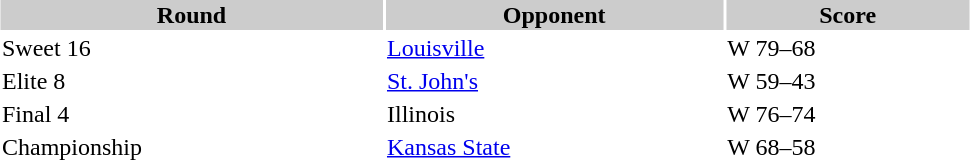<table style="width:650px; border:'1' 'solid' 'gray'; margin:auto;">
<tr>
<th style="background:#ccc;">Round</th>
<th style="background:#ccc;">Opponent</th>
<th style="background:#ccc;">Score</th>
</tr>
<tr>
<td>Sweet 16</td>
<td><a href='#'>Louisville</a></td>
<td>W 79–68</td>
</tr>
<tr>
<td>Elite 8</td>
<td><a href='#'>St. John's</a></td>
<td>W 59–43</td>
</tr>
<tr>
<td>Final 4</td>
<td>Illinois</td>
<td>W 76–74</td>
</tr>
<tr>
<td>Championship</td>
<td><a href='#'>Kansas State</a></td>
<td>W 68–58</td>
</tr>
</table>
